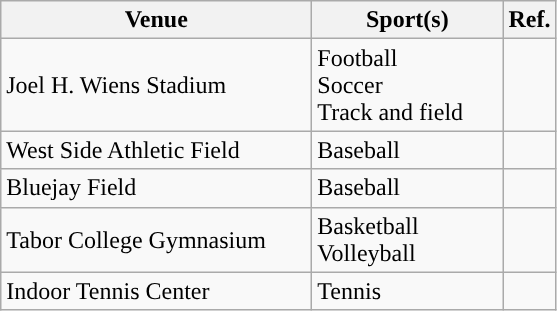<table class="wikitable"; style= "text-align: ">
<tr>
<th width=200px>Venue</th>
<th width=120px>Sport(s)</th>
<th width=px>Ref.</th>
</tr>
<tr>
<td>Joel H. Wiens Stadium</td>
<td>Football <br> Soccer <br> Track and field</td>
<td></td>
</tr>
<tr>
<td>West Side Athletic Field</td>
<td>Baseball</td>
<td></td>
</tr>
<tr>
<td>Bluejay Field</td>
<td>Baseball</td>
<td></td>
</tr>
<tr>
<td>Tabor College Gymnasium</td>
<td>Basketball <br> Volleyball</td>
<td></td>
</tr>
<tr>
<td>Indoor Tennis Center</td>
<td>Tennis</td>
<td></td>
</tr>
</table>
